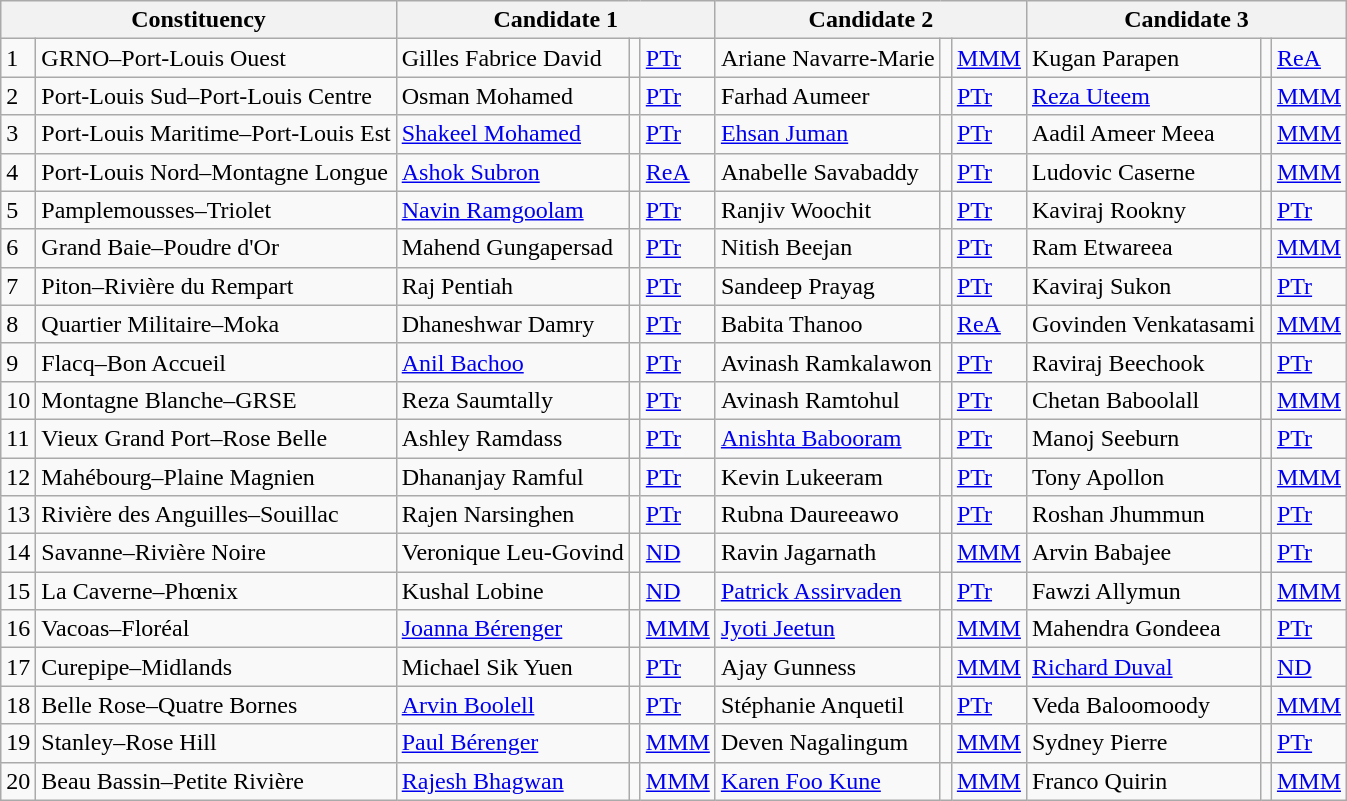<table class="wikitable">
<tr>
<th colspan=2>Constituency</th>
<th colspan=3>Candidate 1</th>
<th colspan=3>Candidate 2</th>
<th colspan=3>Candidate 3</th>
</tr>
<tr>
<td>1</td>
<td>GRNO–Port-Louis Ouest</td>
<td>Gilles Fabrice David</td>
<td bgcolor=></td>
<td><a href='#'>PTr</a></td>
<td>Ariane Navarre-Marie</td>
<td bgcolor=></td>
<td><a href='#'>MMM</a></td>
<td>Kugan Parapen</td>
<td bgcolor=></td>
<td><a href='#'>ReA</a></td>
</tr>
<tr>
<td>2</td>
<td>Port-Louis Sud–Port-Louis Centre</td>
<td>Osman Mohamed</td>
<td bgcolor=></td>
<td><a href='#'>PTr</a></td>
<td>Farhad Aumeer</td>
<td bgcolor=></td>
<td><a href='#'>PTr</a></td>
<td><a href='#'>Reza Uteem</a></td>
<td bgcolor=></td>
<td><a href='#'>MMM</a></td>
</tr>
<tr>
<td>3</td>
<td>Port-Louis Maritime–Port-Louis Est</td>
<td><a href='#'>Shakeel Mohamed</a></td>
<td bgcolor=></td>
<td><a href='#'>PTr</a></td>
<td><a href='#'>Ehsan Juman</a></td>
<td bgcolor=></td>
<td><a href='#'>PTr</a></td>
<td>Aadil Ameer Meea</td>
<td bgcolor=></td>
<td><a href='#'>MMM</a></td>
</tr>
<tr>
<td>4</td>
<td>Port-Louis Nord–Montagne Longue</td>
<td><a href='#'>Ashok Subron</a></td>
<td bgcolor=></td>
<td><a href='#'>ReA</a></td>
<td>Anabelle Savabaddy</td>
<td bgcolor=></td>
<td><a href='#'>PTr</a></td>
<td>Ludovic Caserne</td>
<td bgcolor=></td>
<td><a href='#'>MMM</a></td>
</tr>
<tr>
<td>5</td>
<td>Pamplemousses–Triolet</td>
<td><a href='#'>Navin Ramgoolam</a></td>
<td bgcolor=></td>
<td><a href='#'>PTr</a></td>
<td>Ranjiv Woochit</td>
<td bgcolor=></td>
<td><a href='#'>PTr</a></td>
<td>Kaviraj Rookny</td>
<td bgcolor=></td>
<td><a href='#'>PTr</a></td>
</tr>
<tr>
<td>6</td>
<td>Grand Baie–Poudre d'Or</td>
<td>Mahend Gungapersad</td>
<td bgcolor=></td>
<td><a href='#'>PTr</a></td>
<td>Nitish Beejan</td>
<td bgcolor=></td>
<td><a href='#'>PTr</a></td>
<td>Ram Etwareea</td>
<td bgcolor=></td>
<td><a href='#'>MMM</a></td>
</tr>
<tr>
<td>7</td>
<td>Piton–Rivière du Rempart</td>
<td>Raj Pentiah</td>
<td bgcolor=></td>
<td><a href='#'>PTr</a></td>
<td>Sandeep Prayag</td>
<td bgcolor=></td>
<td><a href='#'>PTr</a></td>
<td>Kaviraj Sukon</td>
<td bgcolor=></td>
<td><a href='#'>PTr</a></td>
</tr>
<tr>
<td>8</td>
<td>Quartier Militaire–Moka</td>
<td>Dhaneshwar Damry</td>
<td bgcolor=></td>
<td><a href='#'>PTr</a></td>
<td>Babita Thanoo</td>
<td bgcolor=></td>
<td><a href='#'>ReA</a></td>
<td>Govinden Venkatasami</td>
<td bgcolor=></td>
<td><a href='#'>MMM</a></td>
</tr>
<tr>
<td>9</td>
<td>Flacq–Bon Accueil</td>
<td><a href='#'>Anil Bachoo</a></td>
<td bgcolor=></td>
<td><a href='#'>PTr</a></td>
<td>Avinash Ramkalawon</td>
<td bgcolor=></td>
<td><a href='#'>PTr</a></td>
<td>Raviraj Beechook</td>
<td bgcolor=></td>
<td><a href='#'>PTr</a></td>
</tr>
<tr>
<td>10</td>
<td>Montagne Blanche–GRSE</td>
<td>Reza Saumtally</td>
<td bgcolor=></td>
<td><a href='#'>PTr</a></td>
<td>Avinash Ramtohul</td>
<td bgcolor=></td>
<td><a href='#'>PTr</a></td>
<td>Chetan Baboolall</td>
<td bgcolor=></td>
<td><a href='#'>MMM</a></td>
</tr>
<tr>
<td>11</td>
<td>Vieux Grand Port–Rose Belle</td>
<td>Ashley Ramdass</td>
<td bgcolor=></td>
<td><a href='#'>PTr</a></td>
<td><a href='#'>Anishta Babooram</a></td>
<td bgcolor=></td>
<td><a href='#'>PTr</a></td>
<td>Manoj Seeburn</td>
<td bgcolor=></td>
<td><a href='#'>PTr</a></td>
</tr>
<tr>
<td>12</td>
<td>Mahébourg–Plaine Magnien</td>
<td>Dhananjay Ramful</td>
<td bgcolor=></td>
<td><a href='#'>PTr</a></td>
<td>Kevin Lukeeram</td>
<td bgcolor=></td>
<td><a href='#'>PTr</a></td>
<td>Tony Apollon</td>
<td bgcolor=></td>
<td><a href='#'>MMM</a></td>
</tr>
<tr>
<td>13</td>
<td>Rivière des Anguilles–Souillac</td>
<td>Rajen Narsinghen</td>
<td bgcolor=></td>
<td><a href='#'>PTr</a></td>
<td>Rubna Daureeawo</td>
<td bgcolor=></td>
<td><a href='#'>PTr</a></td>
<td>Roshan Jhummun</td>
<td bgcolor=></td>
<td><a href='#'>PTr</a></td>
</tr>
<tr>
<td>14</td>
<td>Savanne–Rivière Noire</td>
<td>Veronique Leu-Govind</td>
<td bgcolor=></td>
<td><a href='#'>ND</a></td>
<td>Ravin Jagarnath</td>
<td bgcolor=></td>
<td><a href='#'>MMM</a></td>
<td>Arvin Babajee</td>
<td bgcolor=></td>
<td><a href='#'>PTr</a></td>
</tr>
<tr>
<td>15</td>
<td>La Caverne–Phœnix</td>
<td>Kushal Lobine</td>
<td bgcolor=></td>
<td><a href='#'>ND</a></td>
<td><a href='#'>Patrick Assirvaden</a></td>
<td bgcolor=></td>
<td><a href='#'>PTr</a></td>
<td>Fawzi Allymun</td>
<td bgcolor=></td>
<td><a href='#'>MMM</a></td>
</tr>
<tr>
<td>16</td>
<td>Vacoas–Floréal</td>
<td><a href='#'>Joanna Bérenger</a></td>
<td bgcolor=></td>
<td><a href='#'>MMM</a></td>
<td><a href='#'>Jyoti Jeetun</a></td>
<td bgcolor=></td>
<td><a href='#'>MMM</a></td>
<td>Mahendra Gondeea</td>
<td bgcolor=></td>
<td><a href='#'>PTr</a></td>
</tr>
<tr>
<td>17</td>
<td>Curepipe–Midlands</td>
<td>Michael Sik Yuen</td>
<td bgcolor=></td>
<td><a href='#'>PTr</a></td>
<td>Ajay Gunness</td>
<td bgcolor=></td>
<td><a href='#'>MMM</a></td>
<td><a href='#'>Richard Duval</a></td>
<td bgcolor=></td>
<td><a href='#'>ND</a></td>
</tr>
<tr>
<td>18</td>
<td>Belle Rose–Quatre Bornes</td>
<td><a href='#'>Arvin Boolell</a></td>
<td bgcolor=></td>
<td><a href='#'>PTr</a></td>
<td>Stéphanie Anquetil</td>
<td bgcolor=></td>
<td><a href='#'>PTr</a></td>
<td>Veda Baloomoody</td>
<td bgcolor=></td>
<td><a href='#'>MMM</a></td>
</tr>
<tr>
<td>19</td>
<td>Stanley–Rose Hill</td>
<td><a href='#'>Paul Bérenger</a></td>
<td bgcolor=></td>
<td><a href='#'>MMM</a></td>
<td>Deven Nagalingum</td>
<td bgcolor=></td>
<td><a href='#'>MMM</a></td>
<td>Sydney Pierre</td>
<td bgcolor=></td>
<td><a href='#'>PTr</a></td>
</tr>
<tr>
<td>20</td>
<td>Beau Bassin–Petite Rivière</td>
<td><a href='#'>Rajesh Bhagwan</a></td>
<td bgcolor=></td>
<td><a href='#'>MMM</a></td>
<td><a href='#'>Karen Foo Kune</a></td>
<td bgcolor=></td>
<td><a href='#'>MMM</a></td>
<td>Franco Quirin</td>
<td bgcolor=></td>
<td><a href='#'>MMM</a></td>
</tr>
</table>
